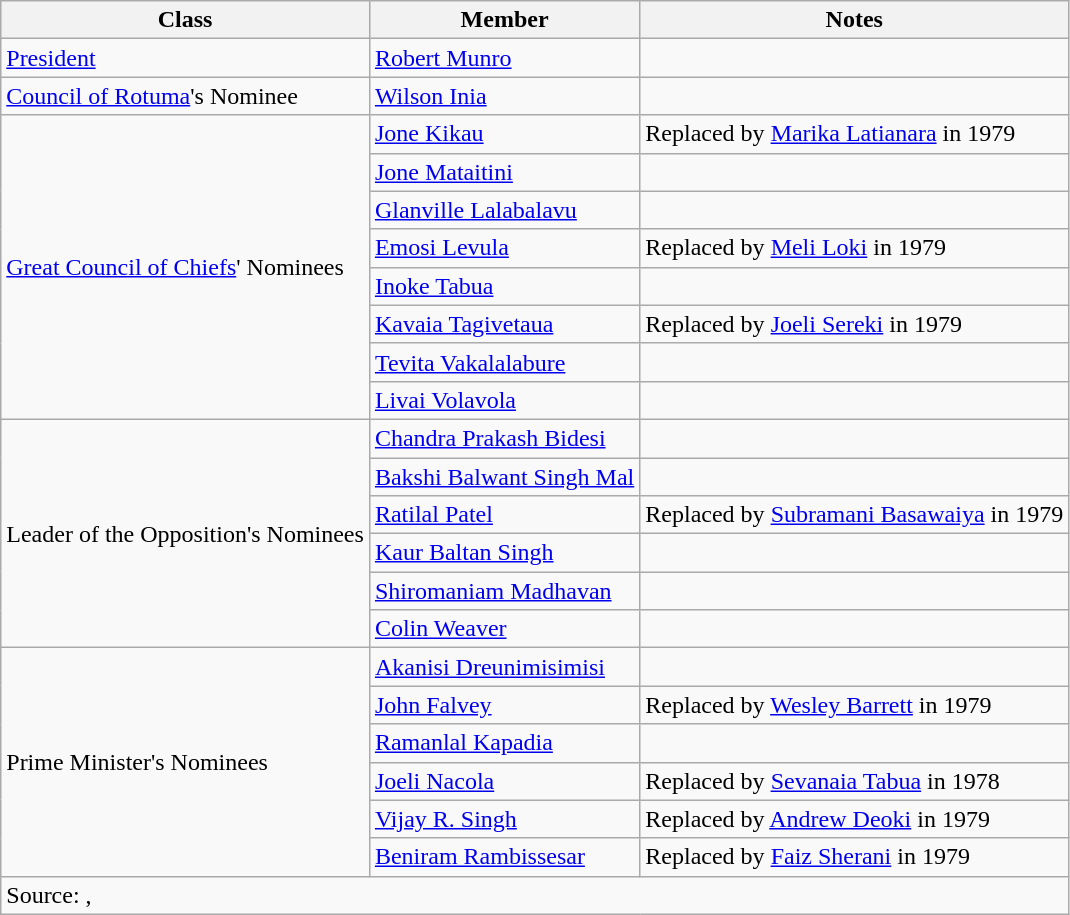<table class=wikitable>
<tr>
<th>Class</th>
<th>Member</th>
<th>Notes</th>
</tr>
<tr>
<td><a href='#'>President</a></td>
<td><a href='#'>Robert Munro</a></td>
<td></td>
</tr>
<tr>
<td><a href='#'>Council of Rotuma</a>'s Nominee</td>
<td><a href='#'>Wilson Inia</a></td>
<td></td>
</tr>
<tr>
<td rowspan=8><a href='#'>Great Council of Chiefs</a>' Nominees</td>
<td><a href='#'>Jone Kikau</a></td>
<td>Replaced by <a href='#'>Marika Latianara</a> in 1979</td>
</tr>
<tr>
<td><a href='#'>Jone Mataitini</a></td>
<td></td>
</tr>
<tr>
<td><a href='#'>Glanville Lalabalavu</a></td>
<td></td>
</tr>
<tr>
<td><a href='#'>Emosi Levula</a></td>
<td>Replaced by <a href='#'>Meli Loki</a> in 1979</td>
</tr>
<tr>
<td><a href='#'>Inoke Tabua</a></td>
<td></td>
</tr>
<tr>
<td><a href='#'>Kavaia Tagivetaua</a></td>
<td>Replaced by <a href='#'>Joeli Sereki</a> in 1979</td>
</tr>
<tr>
<td><a href='#'>Tevita Vakalalabure</a></td>
<td></td>
</tr>
<tr>
<td><a href='#'>Livai Volavola</a></td>
<td></td>
</tr>
<tr>
<td rowspan=6>Leader of the Opposition's Nominees</td>
<td><a href='#'>Chandra Prakash Bidesi</a></td>
<td></td>
</tr>
<tr>
<td><a href='#'>Bakshi Balwant Singh Mal</a></td>
<td></td>
</tr>
<tr>
<td><a href='#'>Ratilal Patel</a></td>
<td>Replaced by <a href='#'>Subramani Basawaiya</a> in 1979</td>
</tr>
<tr>
<td><a href='#'>Kaur Baltan Singh</a></td>
<td></td>
</tr>
<tr>
<td><a href='#'>Shiromaniam Madhavan</a></td>
<td></td>
</tr>
<tr>
<td><a href='#'>Colin Weaver</a></td>
<td></td>
</tr>
<tr>
<td rowspan=6>Prime Minister's Nominees</td>
<td><a href='#'>Akanisi Dreunimisimisi</a></td>
<td></td>
</tr>
<tr>
<td><a href='#'>John Falvey</a></td>
<td>Replaced by <a href='#'>Wesley Barrett</a> in 1979</td>
</tr>
<tr>
<td><a href='#'>Ramanlal Kapadia</a></td>
<td></td>
</tr>
<tr>
<td><a href='#'>Joeli Nacola</a></td>
<td>Replaced by <a href='#'>Sevanaia Tabua</a> in 1978</td>
</tr>
<tr>
<td><a href='#'>Vijay R. Singh</a></td>
<td>Replaced by <a href='#'>Andrew Deoki</a> in 1979</td>
</tr>
<tr>
<td><a href='#'>Beniram Rambissesar</a></td>
<td>Replaced by <a href='#'>Faiz Sherani</a> in 1979</td>
</tr>
<tr>
<td colspan=4>Source: , </td>
</tr>
</table>
